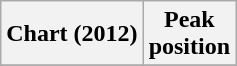<table class="wikitable sortable plainrowheaders">
<tr>
<th>Chart (2012)</th>
<th>Peak<br>position</th>
</tr>
<tr>
</tr>
</table>
